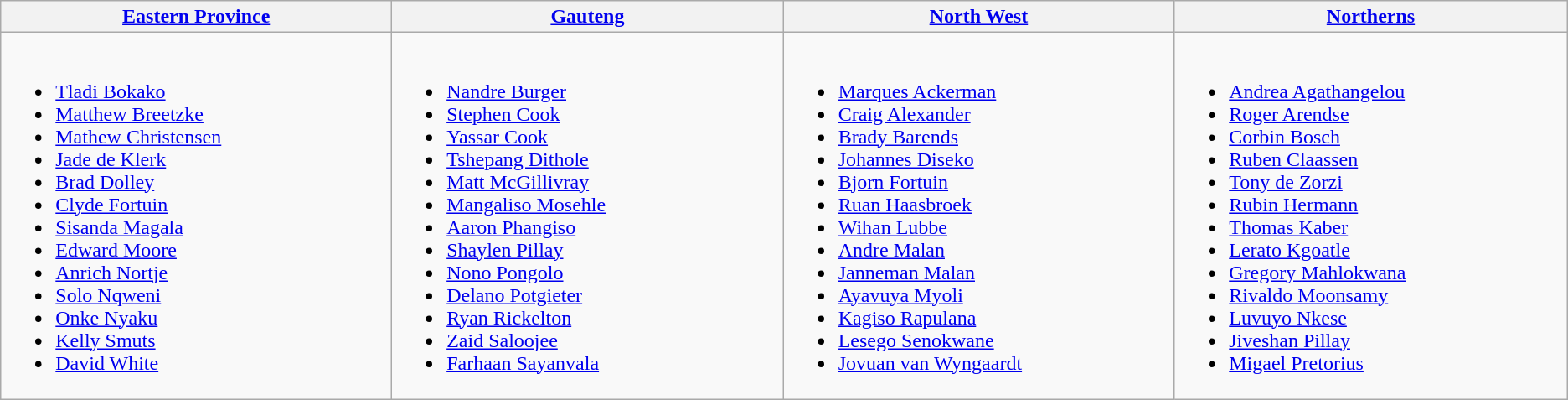<table class="wikitable">
<tr>
<th width=330> <a href='#'>Eastern Province</a></th>
<th width=330> <a href='#'>Gauteng</a></th>
<th width=330> <a href='#'>North West</a></th>
<th width=330> <a href='#'>Northerns</a></th>
</tr>
<tr>
<td valign=top><br><ul><li><a href='#'>Tladi Bokako</a></li><li><a href='#'>Matthew Breetzke</a></li><li><a href='#'>Mathew Christensen</a></li><li><a href='#'>Jade de Klerk</a></li><li><a href='#'>Brad Dolley</a></li><li><a href='#'>Clyde Fortuin</a></li><li><a href='#'>Sisanda Magala</a></li><li><a href='#'>Edward Moore</a></li><li><a href='#'>Anrich Nortje</a></li><li><a href='#'>Solo Nqweni</a></li><li><a href='#'>Onke Nyaku</a></li><li><a href='#'>Kelly Smuts</a></li><li><a href='#'>David White</a></li></ul></td>
<td valign=top><br><ul><li><a href='#'>Nandre Burger</a></li><li><a href='#'>Stephen Cook</a></li><li><a href='#'>Yassar Cook</a></li><li><a href='#'>Tshepang Dithole</a></li><li><a href='#'>Matt McGillivray</a></li><li><a href='#'>Mangaliso Mosehle</a></li><li><a href='#'>Aaron Phangiso</a></li><li><a href='#'>Shaylen Pillay</a></li><li><a href='#'>Nono Pongolo</a></li><li><a href='#'>Delano Potgieter</a></li><li><a href='#'>Ryan Rickelton</a></li><li><a href='#'>Zaid Saloojee</a></li><li><a href='#'>Farhaan Sayanvala</a></li></ul></td>
<td valign=top><br><ul><li><a href='#'>Marques Ackerman</a></li><li><a href='#'>Craig Alexander</a></li><li><a href='#'>Brady Barends</a></li><li><a href='#'>Johannes Diseko</a></li><li><a href='#'>Bjorn Fortuin</a></li><li><a href='#'>Ruan Haasbroek</a></li><li><a href='#'>Wihan Lubbe</a></li><li><a href='#'>Andre Malan</a></li><li><a href='#'>Janneman Malan</a></li><li><a href='#'>Ayavuya Myoli</a></li><li><a href='#'>Kagiso Rapulana</a></li><li><a href='#'>Lesego Senokwane</a></li><li><a href='#'>Jovuan van Wyngaardt</a></li></ul></td>
<td valign=top><br><ul><li><a href='#'>Andrea Agathangelou</a></li><li><a href='#'>Roger Arendse</a></li><li><a href='#'>Corbin Bosch</a></li><li><a href='#'>Ruben Claassen</a></li><li><a href='#'>Tony de Zorzi</a></li><li><a href='#'>Rubin Hermann</a></li><li><a href='#'>Thomas Kaber</a></li><li><a href='#'>Lerato Kgoatle</a></li><li><a href='#'>Gregory Mahlokwana</a></li><li><a href='#'>Rivaldo Moonsamy</a></li><li><a href='#'>Luvuyo Nkese</a></li><li><a href='#'>Jiveshan Pillay</a></li><li><a href='#'>Migael Pretorius</a></li></ul></td>
</tr>
</table>
